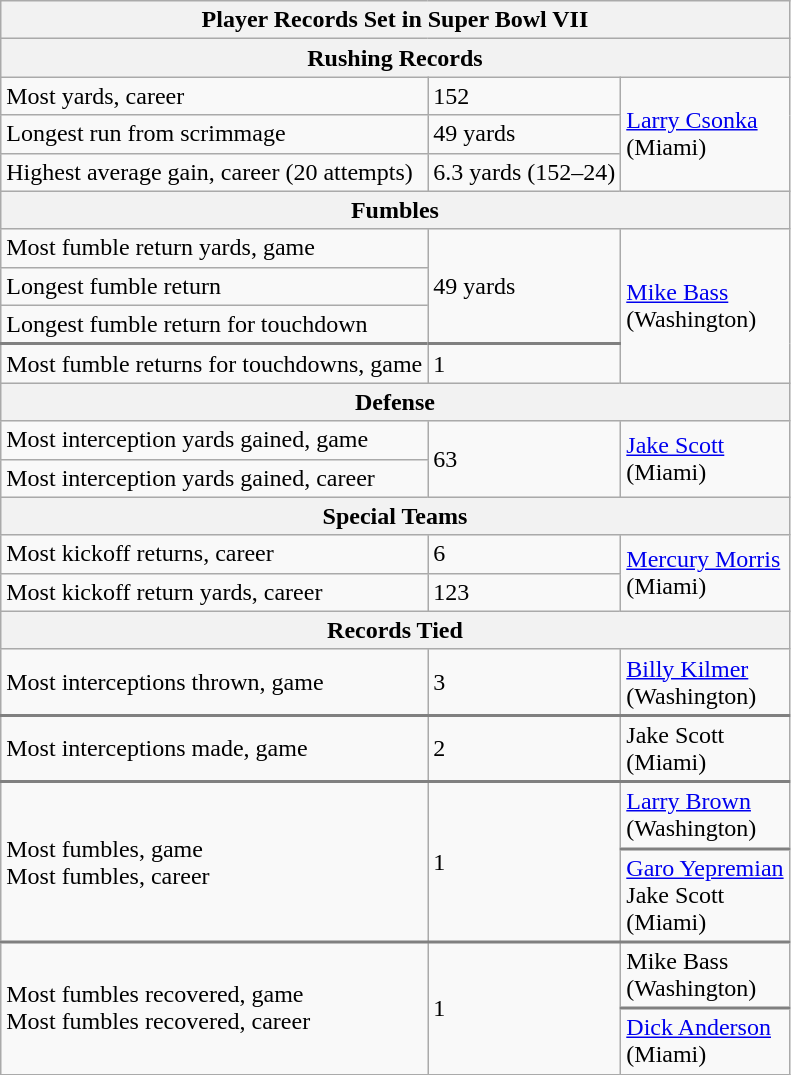<table class="wikitable">
<tr>
<th colspan=3>Player Records Set in Super Bowl VII</th>
</tr>
<tr>
<th colspan=3>Rushing Records</th>
</tr>
<tr>
<td>Most yards, career</td>
<td>152</td>
<td rowspan=3><a href='#'>Larry Csonka</a><br>(Miami)</td>
</tr>
<tr>
<td>Longest run from scrimmage</td>
<td>49 yards</td>
</tr>
<tr>
<td>Highest average gain, career (20 attempts)</td>
<td>6.3 yards (152–24)</td>
</tr>
<tr>
<th colspan=3>Fumbles</th>
</tr>
<tr>
<td>Most fumble return yards, game</td>
<td rowspan=3 style="border-bottom: 2px solid gray">49 yards</td>
<td rowspan=4><a href='#'>Mike Bass</a><br>(Washington)</td>
</tr>
<tr>
<td>Longest fumble return</td>
</tr>
<tr style="border-bottom: 2px solid gray">
<td>Longest fumble return for touchdown</td>
</tr>
<tr>
<td>Most fumble returns for touchdowns, game</td>
<td>1</td>
</tr>
<tr>
<th colspan=3>Defense</th>
</tr>
<tr>
<td>Most interception yards gained, game</td>
<td rowspan=2>63</td>
<td rowspan=2><a href='#'>Jake Scott</a><br>(Miami)</td>
</tr>
<tr>
<td>Most interception yards gained, career</td>
</tr>
<tr>
<th colspan=3>Special Teams</th>
</tr>
<tr>
<td>Most kickoff returns, career</td>
<td>6</td>
<td rowspan=2><a href='#'>Mercury Morris</a><br>(Miami)</td>
</tr>
<tr>
<td>Most kickoff return yards, career</td>
<td>123</td>
</tr>
<tr>
<th colspan=3>Records Tied</th>
</tr>
<tr style="border-bottom: 2px solid gray">
<td>Most interceptions thrown, game</td>
<td>3</td>
<td><a href='#'>Billy Kilmer</a><br>(Washington)</td>
</tr>
<tr style="border-bottom: 2px solid gray">
<td>Most interceptions made, game</td>
<td>2</td>
<td>Jake Scott<br>(Miami)</td>
</tr>
<tr>
<td rowspan=2>Most fumbles, game<br>Most fumbles, career</td>
<td rowspan=2>1</td>
<td style="border-bottom: 2px solid gray"><a href='#'>Larry Brown</a><br>(Washington)</td>
</tr>
<tr style="border-bottom: 2px solid gray">
<td><a href='#'>Garo Yepremian</a><br>Jake Scott<br>(Miami)</td>
</tr>
<tr>
<td rowspan=2>Most fumbles recovered, game <br>Most fumbles recovered, career</td>
<td rowspan=2>1</td>
<td style="border-bottom:2px solid gray">Mike Bass<br>(Washington)</td>
</tr>
<tr>
<td><a href='#'>Dick Anderson</a><br>(Miami)</td>
</tr>
</table>
